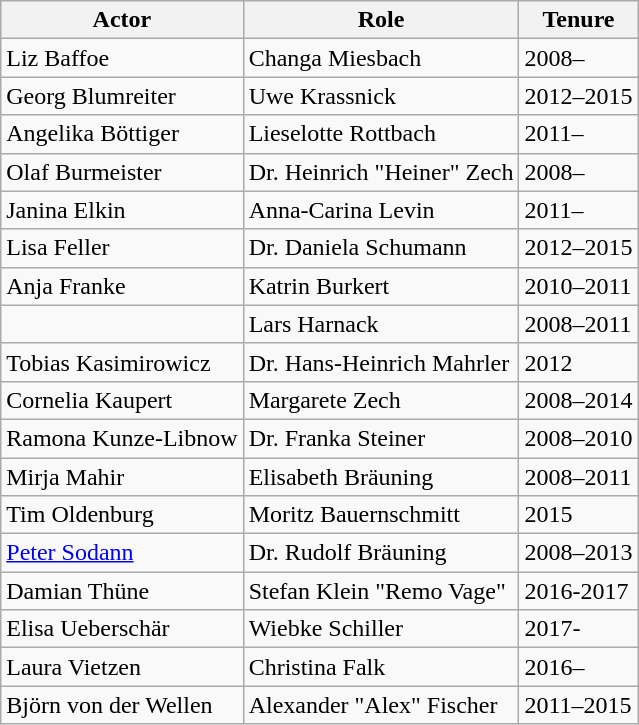<table class="wikitable">
<tr>
<th>Actor</th>
<th>Role</th>
<th>Tenure</th>
</tr>
<tr>
<td>Liz Baffoe</td>
<td>Changa Miesbach</td>
<td>2008–</td>
</tr>
<tr>
<td>Georg Blumreiter</td>
<td>Uwe Krassnick</td>
<td>2012–2015</td>
</tr>
<tr>
<td>Angelika Böttiger</td>
<td>Lieselotte Rottbach</td>
<td>2011–</td>
</tr>
<tr>
<td>Olaf Burmeister</td>
<td>Dr. Heinrich "Heiner" Zech</td>
<td>2008–</td>
</tr>
<tr>
<td>Janina Elkin</td>
<td>Anna-Carina Levin</td>
<td>2011–</td>
</tr>
<tr>
<td>Lisa Feller</td>
<td>Dr. Daniela Schumann</td>
<td>2012–2015</td>
</tr>
<tr>
<td>Anja Franke</td>
<td>Katrin Burkert</td>
<td>2010–2011</td>
</tr>
<tr>
<td></td>
<td>Lars Harnack</td>
<td>2008–2011</td>
</tr>
<tr>
<td>Tobias Kasimirowicz</td>
<td>Dr. Hans-Heinrich Mahrler</td>
<td>2012</td>
</tr>
<tr>
<td>Cornelia Kaupert</td>
<td>Margarete Zech</td>
<td>2008–2014</td>
</tr>
<tr>
<td>Ramona Kunze-Libnow</td>
<td>Dr. Franka Steiner</td>
<td>2008–2010</td>
</tr>
<tr>
<td>Mirja Mahir</td>
<td>Elisabeth Bräuning</td>
<td>2008–2011</td>
</tr>
<tr>
<td>Tim Oldenburg</td>
<td>Moritz Bauernschmitt</td>
<td>2015</td>
</tr>
<tr>
<td><a href='#'>Peter Sodann</a></td>
<td>Dr. Rudolf Bräuning</td>
<td>2008–2013</td>
</tr>
<tr>
<td>Damian Thüne</td>
<td>Stefan Klein "Remo Vage"</td>
<td>2016-2017</td>
</tr>
<tr>
<td>Elisa Ueberschär</td>
<td>Wiebke Schiller</td>
<td>2017-</td>
</tr>
<tr>
<td>Laura Vietzen</td>
<td>Christina Falk</td>
<td>2016–</td>
</tr>
<tr>
<td>Björn von der Wellen</td>
<td>Alexander "Alex" Fischer</td>
<td>2011–2015</td>
</tr>
</table>
